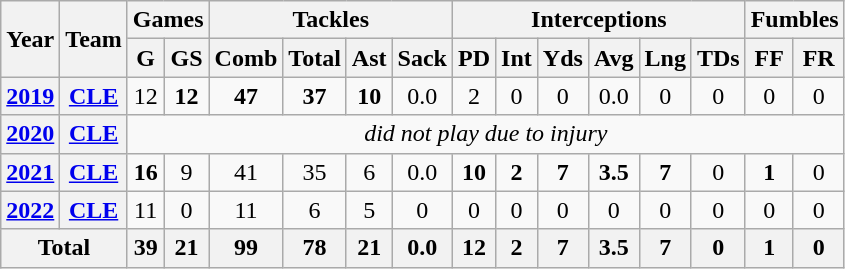<table class="wikitable" style="text-align: center;">
<tr>
<th rowspan="2">Year</th>
<th rowspan="2">Team</th>
<th colspan="2">Games</th>
<th colspan="4">Tackles</th>
<th colspan="6">Interceptions</th>
<th colspan="2">Fumbles</th>
</tr>
<tr>
<th>G</th>
<th>GS</th>
<th>Comb</th>
<th>Total</th>
<th>Ast</th>
<th>Sack</th>
<th>PD</th>
<th>Int</th>
<th>Yds</th>
<th>Avg</th>
<th>Lng</th>
<th>TDs</th>
<th>FF</th>
<th>FR</th>
</tr>
<tr>
<th><a href='#'>2019</a></th>
<th><a href='#'>CLE</a></th>
<td>12</td>
<td><strong>12</strong></td>
<td><strong>47</strong></td>
<td><strong>37</strong></td>
<td><strong>10</strong></td>
<td>0.0</td>
<td>2</td>
<td>0</td>
<td>0</td>
<td>0.0</td>
<td>0</td>
<td>0</td>
<td>0</td>
<td>0</td>
</tr>
<tr>
<th><a href='#'>2020</a></th>
<th><a href='#'>CLE</a></th>
<td colspan="15" align="center"><em>did not play due to injury</em></td>
</tr>
<tr>
<th><a href='#'>2021</a></th>
<th><a href='#'>CLE</a></th>
<td><strong>16</strong></td>
<td>9</td>
<td>41</td>
<td>35</td>
<td>6</td>
<td>0.0</td>
<td><strong>10</strong></td>
<td><strong>2</strong></td>
<td><strong>7</strong></td>
<td><strong>3.5</strong></td>
<td><strong>7</strong></td>
<td>0</td>
<td><strong>1</strong></td>
<td>0</td>
</tr>
<tr>
<th><a href='#'>2022</a></th>
<th><a href='#'>CLE</a></th>
<td>11</td>
<td>0</td>
<td>11</td>
<td>6</td>
<td>5</td>
<td>0</td>
<td>0</td>
<td>0</td>
<td>0</td>
<td>0</td>
<td>0</td>
<td>0</td>
<td>0</td>
<td>0</td>
</tr>
<tr>
<th colspan="2">Total</th>
<th>39</th>
<th>21</th>
<th>99</th>
<th>78</th>
<th>21</th>
<th>0.0</th>
<th>12</th>
<th>2</th>
<th>7</th>
<th>3.5</th>
<th>7</th>
<th>0</th>
<th>1</th>
<th>0</th>
</tr>
</table>
